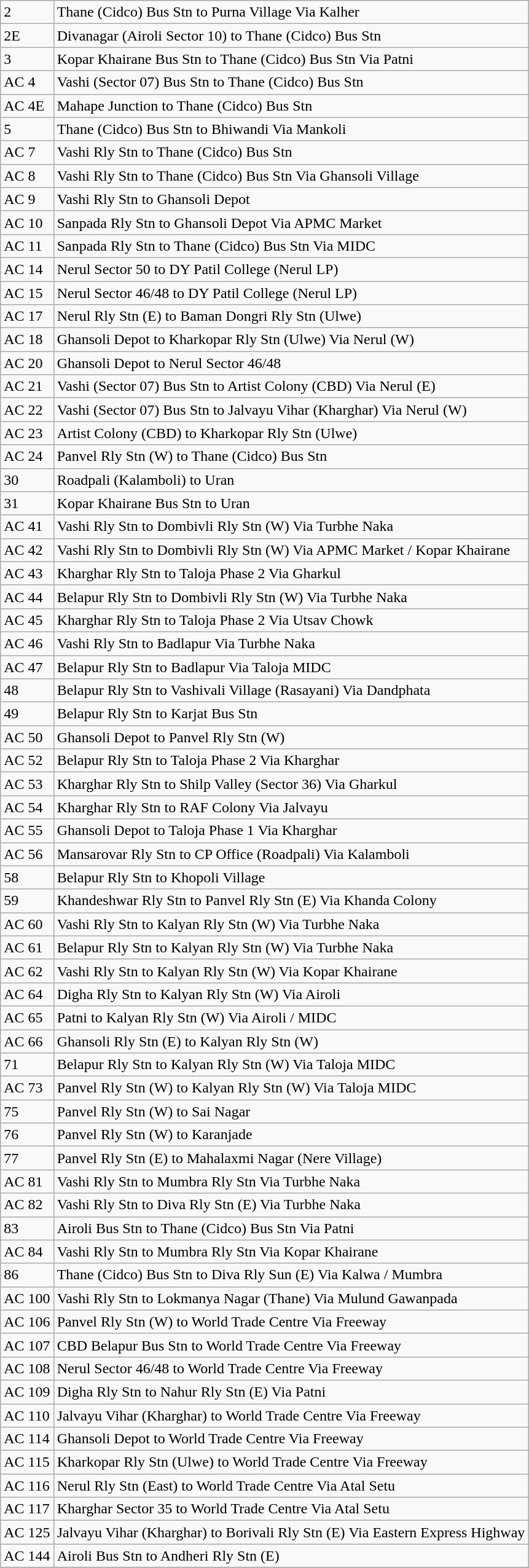<table class="wikitable">
<tr>
<td>2</td>
<td>Thane (Cidco) Bus Stn to Purna Village Via Kalher</td>
</tr>
<tr>
<td>2E</td>
<td>Divanagar (Airoli Sector 10) to Thane (Cidco) Bus Stn</td>
</tr>
<tr>
<td>3</td>
<td>Kopar Khairane Bus Stn to Thane (Cidco) Bus Stn Via Patni</td>
</tr>
<tr>
<td>AC 4</td>
<td>Vashi (Sector 07) Bus Stn to Thane (Cidco) Bus Stn</td>
</tr>
<tr>
<td>AC 4E</td>
<td>Mahape Junction to Thane (Cidco) Bus Stn</td>
</tr>
<tr>
<td>5</td>
<td>Thane (Cidco) Bus Stn to Bhiwandi Via Mankoli</td>
</tr>
<tr>
<td>AC 7</td>
<td>Vashi Rly Stn to Thane (Cidco) Bus Stn</td>
</tr>
<tr>
<td>AC 8</td>
<td>Vashi Rly Stn to Thane (Cidco) Bus Stn Via Ghansoli Village</td>
</tr>
<tr>
<td>AC 9</td>
<td>Vashi Rly Stn to Ghansoli Depot</td>
</tr>
<tr>
<td>AC 10</td>
<td>Sanpada Rly Stn to Ghansoli Depot Via APMC Market</td>
</tr>
<tr>
<td>AC 11</td>
<td>Sanpada Rly Stn to Thane (Cidco) Bus Stn Via MIDC</td>
</tr>
<tr>
<td>AC 14</td>
<td>Nerul Sector 50 to DY Patil College (Nerul LP)</td>
</tr>
<tr>
<td>AC 15</td>
<td>Nerul Sector 46/48 to DY Patil College (Nerul LP)</td>
</tr>
<tr>
<td>AC 17</td>
<td>Nerul Rly Stn (E) to Baman Dongri Rly Stn (Ulwe)</td>
</tr>
<tr>
<td>AC 18</td>
<td>Ghansoli Depot to Kharkopar Rly Stn (Ulwe) Via Nerul (W)</td>
</tr>
<tr>
<td>AC 20</td>
<td>Ghansoli Depot to Nerul Sector 46/48</td>
</tr>
<tr>
<td>AC 21</td>
<td>Vashi (Sector 07) Bus Stn to Artist Colony (CBD) Via Nerul (E)</td>
</tr>
<tr>
<td>AC 22</td>
<td>Vashi (Sector 07) Bus Stn to Jalvayu Vihar (Kharghar) Via Nerul (W)</td>
</tr>
<tr>
<td>AC 23</td>
<td>Artist Colony (CBD) to Kharkopar Rly Stn (Ulwe)</td>
</tr>
<tr>
<td>AC 24</td>
<td>Panvel Rly Stn (W) to Thane (Cidco) Bus Stn</td>
</tr>
<tr>
<td>30</td>
<td>Roadpali (Kalamboli) to Uran</td>
</tr>
<tr>
<td>31</td>
<td>Kopar Khairane Bus Stn to Uran</td>
</tr>
<tr>
<td>AC 41</td>
<td>Vashi Rly Stn to Dombivli Rly Stn (W) Via Turbhe Naka</td>
</tr>
<tr>
<td>AC 42</td>
<td>Vashi Rly Stn to Dombivli Rly Stn (W) Via APMC Market / Kopar Khairane</td>
</tr>
<tr>
<td>AC 43</td>
<td>Kharghar Rly Stn to Taloja Phase 2 Via Gharkul</td>
</tr>
<tr>
<td>AC 44</td>
<td>Belapur Rly Stn to Dombivli Rly Stn (W) Via Turbhe Naka</td>
</tr>
<tr>
<td>AC 45</td>
<td>Kharghar Rly Stn to Taloja Phase 2 Via Utsav Chowk</td>
</tr>
<tr>
<td>AC 46</td>
<td>Vashi Rly Stn to Badlapur Via Turbhe Naka</td>
</tr>
<tr>
<td>AC 47</td>
<td>Belapur Rly Stn to Badlapur Via Taloja MIDC</td>
</tr>
<tr>
<td>48</td>
<td>Belapur Rly Stn to Vashivali Village (Rasayani) Via Dandphata</td>
</tr>
<tr>
<td>49</td>
<td>Belapur Rly Stn to Karjat Bus Stn</td>
</tr>
<tr>
<td>AC 50</td>
<td>Ghansoli Depot to Panvel Rly Stn (W)</td>
</tr>
<tr>
<td>AC 52</td>
<td>Belapur Rly Stn to Taloja Phase 2 Via Kharghar</td>
</tr>
<tr>
<td>AC 53</td>
<td>Kharghar Rly Stn to Shilp Valley (Sector 36) Via Gharkul</td>
</tr>
<tr>
<td>AC 54</td>
<td>Kharghar Rly Stn to RAF Colony Via Jalvayu</td>
</tr>
<tr>
<td>AC 55</td>
<td>Ghansoli Depot to Taloja Phase 1 Via Kharghar</td>
</tr>
<tr>
<td>AC 56</td>
<td>Mansarovar Rly Stn to CP Office (Roadpali) Via Kalamboli</td>
</tr>
<tr>
<td>58</td>
<td>Belapur Rly Stn to Khopoli Village</td>
</tr>
<tr>
<td>59</td>
<td>Khandeshwar Rly Stn to Panvel Rly Stn (E) Via Khanda Colony</td>
</tr>
<tr>
<td>AC 60</td>
<td>Vashi Rly Stn to Kalyan Rly Stn (W) Via Turbhe Naka</td>
</tr>
<tr>
<td>AC 61</td>
<td>Belapur Rly Stn to Kalyan Rly Stn (W) Via Turbhe Naka</td>
</tr>
<tr>
<td>AC 62</td>
<td>Vashi Rly Stn to Kalyan Rly Stn (W) Via Kopar Khairane</td>
</tr>
<tr>
<td>AC 64</td>
<td>Digha Rly Stn to Kalyan Rly Stn (W) Via Airoli</td>
</tr>
<tr>
<td>AC 65</td>
<td>Patni to Kalyan Rly Stn (W) Via Airoli / MIDC</td>
</tr>
<tr>
<td>AC 66</td>
<td>Ghansoli Rly Stn (E) to Kalyan Rly Stn (W)</td>
</tr>
<tr>
<td>71</td>
<td>Belapur Rly Stn to Kalyan Rly Stn (W) Via Taloja MIDC</td>
</tr>
<tr>
<td>AC 73</td>
<td>Panvel Rly Stn (W) to Kalyan Rly Stn (W) Via Taloja MIDC</td>
</tr>
<tr>
<td>75</td>
<td>Panvel Rly Stn (W) to Sai Nagar</td>
</tr>
<tr>
<td>76</td>
<td>Panvel Rly Stn (W) to Karanjade</td>
</tr>
<tr>
<td>77</td>
<td>Panvel Rly Stn (E) to Mahalaxmi Nagar (Nere Village)</td>
</tr>
<tr>
<td>AC 81</td>
<td>Vashi Rly Stn to Mumbra Rly Stn Via Turbhe Naka</td>
</tr>
<tr>
<td>AC 82</td>
<td>Vashi Rly Stn to Diva Rly Stn (E) Via Turbhe Naka</td>
</tr>
<tr>
<td>83</td>
<td>Airoli Bus Stn to Thane (Cidco) Bus Stn Via Patni</td>
</tr>
<tr>
<td>AC 84</td>
<td>Vashi Rly Stn to Mumbra Rly Stn Via Kopar Khairane</td>
</tr>
<tr>
<td>86</td>
<td>Thane (Cidco) Bus Stn to Diva Rly Sun (E) Via Kalwa / Mumbra</td>
</tr>
<tr>
<td>AC 100</td>
<td>Vashi Rly Stn to Lokmanya Nagar (Thane) Via Mulund Gawanpada</td>
</tr>
<tr>
<td>AC 106</td>
<td>Panvel Rly Stn (W) to World Trade Centre Via Freeway</td>
</tr>
<tr>
<td>AC 107</td>
<td>CBD Belapur Bus Stn to World Trade Centre Via Freeway</td>
</tr>
<tr>
<td>AC 108</td>
<td>Nerul Sector 46/48 to World Trade Centre Via Freeway</td>
</tr>
<tr>
<td>AC 109</td>
<td>Digha Rly Stn to Nahur Rly Stn (E) Via Patni</td>
</tr>
<tr>
<td>AC 110</td>
<td>Jalvayu Vihar (Kharghar) to World Trade Centre Via Freeway</td>
</tr>
<tr>
<td>AC 114</td>
<td>Ghansoli Depot to World Trade Centre Via Freeway</td>
</tr>
<tr>
<td>AC 115</td>
<td>Kharkopar Rly Stn (Ulwe) to World Trade Centre Via Freeway</td>
</tr>
<tr>
<td>AC 116</td>
<td>Nerul Rly Stn (East) to World Trade Centre Via Atal Setu</td>
</tr>
<tr>
<td>AC 117</td>
<td>Kharghar Sector 35 to World Trade Centre Via Atal Setu</td>
</tr>
<tr>
<td>AC 125</td>
<td>Jalvayu Vihar (Kharghar) to Borivali Rly Stn (E) Via Eastern Express Highway</td>
</tr>
<tr>
<td>AC 144</td>
<td>Airoli Bus Stn to Andheri Rly Stn (E)</td>
</tr>
<tr>
</tr>
</table>
